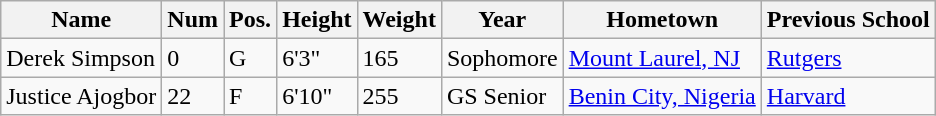<table class="wikitable sortable" border="1">
<tr>
<th>Name</th>
<th>Num</th>
<th>Pos.</th>
<th>Height</th>
<th>Weight</th>
<th>Year</th>
<th>Hometown</th>
<th class="unsortable">Previous School</th>
</tr>
<tr>
<td>Derek Simpson</td>
<td>0</td>
<td>G</td>
<td>6'3"</td>
<td>165</td>
<td>Sophomore</td>
<td><a href='#'>Mount Laurel, NJ</a></td>
<td><a href='#'>Rutgers</a></td>
</tr>
<tr>
<td>Justice Ajogbor</td>
<td>22</td>
<td>F</td>
<td>6'10"</td>
<td>255</td>
<td>GS Senior</td>
<td><a href='#'>Benin City, Nigeria</a></td>
<td><a href='#'>Harvard</a></td>
</tr>
</table>
